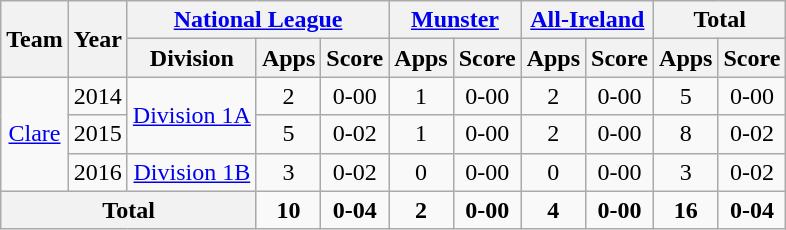<table class="wikitable" style="text-align:center">
<tr>
<th rowspan="2">Team</th>
<th rowspan="2">Year</th>
<th colspan="3"><a href='#'>National League</a></th>
<th colspan="2"><a href='#'>Munster</a></th>
<th colspan="2"><a href='#'>All-Ireland</a></th>
<th colspan="2">Total</th>
</tr>
<tr>
<th>Division</th>
<th>Apps</th>
<th>Score</th>
<th>Apps</th>
<th>Score</th>
<th>Apps</th>
<th>Score</th>
<th>Apps</th>
<th>Score</th>
</tr>
<tr>
<td rowspan="3"><a href='#'>Clare</a></td>
<td>2014</td>
<td rowspan="2"><a href='#'>Division 1A</a></td>
<td>2</td>
<td>0-00</td>
<td>1</td>
<td>0-00</td>
<td>2</td>
<td>0-00</td>
<td>5</td>
<td>0-00</td>
</tr>
<tr>
<td>2015</td>
<td>5</td>
<td>0-02</td>
<td>1</td>
<td>0-00</td>
<td>2</td>
<td>0-00</td>
<td>8</td>
<td>0-02</td>
</tr>
<tr>
<td>2016</td>
<td rowspan="1"><a href='#'>Division 1B</a></td>
<td>3</td>
<td>0-02</td>
<td>0</td>
<td>0-00</td>
<td>0</td>
<td>0-00</td>
<td>3</td>
<td>0-02</td>
</tr>
<tr>
<th colspan="3">Total</th>
<td><strong>10</strong></td>
<td><strong>0-04</strong></td>
<td><strong>2</strong></td>
<td><strong>0-00</strong></td>
<td><strong>4</strong></td>
<td><strong>0-00</strong></td>
<td><strong>16</strong></td>
<td><strong>0-04</strong></td>
</tr>
</table>
